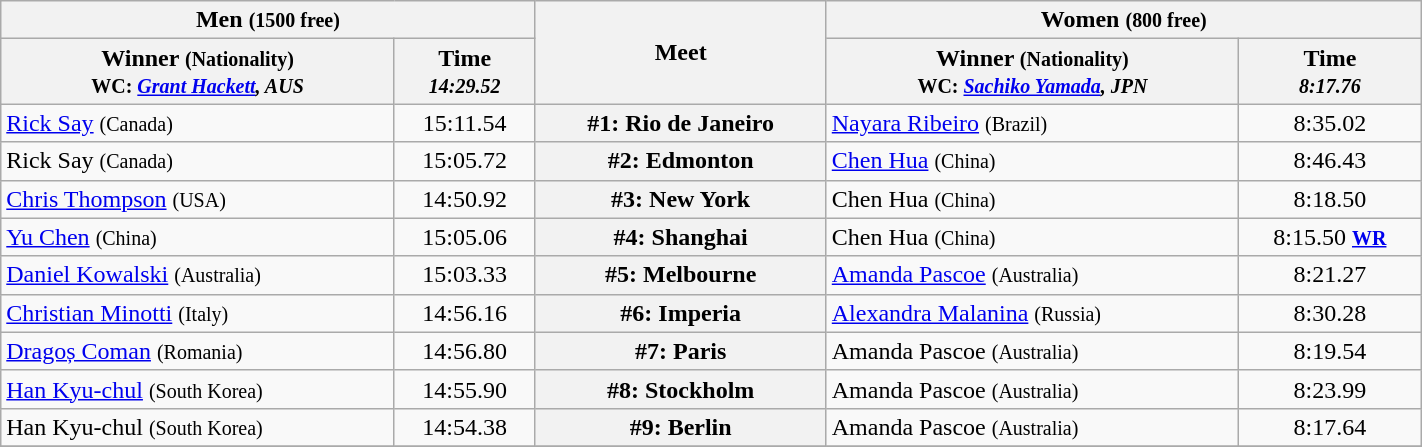<table class=wikitable width="75%">
<tr>
<th colspan="2">Men <small>(1500 free)</small></th>
<th rowspan="2">Meet</th>
<th colspan="2">Women <small>(800 free)</small></th>
</tr>
<tr>
<th>Winner <small>(Nationality)<br> WC: <em><a href='#'>Grant Hackett</a>, AUS</em></small></th>
<th>Time <br><small> <em>14:29.52</em> </small></th>
<th>Winner <small>(Nationality)<br>WC: <em><a href='#'>Sachiko Yamada</a>, JPN </em> </small></th>
<th>Time <br><small> <em>8:17.76</em> </small></th>
</tr>
<tr>
<td> <a href='#'>Rick Say</a> <small>(Canada)</small></td>
<td align=center>15:11.54</td>
<th>#1: Rio de Janeiro</th>
<td> <a href='#'>Nayara Ribeiro</a> <small>(Brazil)</small></td>
<td align=center>8:35.02</td>
</tr>
<tr>
<td> Rick Say <small>(Canada)</small></td>
<td align=center>15:05.72</td>
<th>#2: Edmonton</th>
<td> <a href='#'>Chen Hua</a> <small>(China)</small></td>
<td align=center>8:46.43</td>
</tr>
<tr>
<td> <a href='#'>Chris Thompson</a> <small>(USA)</small></td>
<td align=center>14:50.92</td>
<th>#3: New York</th>
<td> Chen Hua <small>(China)</small></td>
<td align=center>8:18.50</td>
</tr>
<tr>
<td> <a href='#'>Yu Chen</a> <small>(China)</small></td>
<td align=center>15:05.06</td>
<th>#4: Shanghai</th>
<td> Chen Hua <small>(China)</small></td>
<td align=center>8:15.50 <small><strong><a href='#'>WR</a></strong></small></td>
</tr>
<tr>
<td> <a href='#'>Daniel Kowalski</a> <small>(Australia)</small></td>
<td align=center>15:03.33</td>
<th>#5: Melbourne</th>
<td> <a href='#'>Amanda Pascoe</a> <small>(Australia)</small></td>
<td align=center>8:21.27</td>
</tr>
<tr>
<td> <a href='#'>Christian Minotti</a> <small>(Italy)</small></td>
<td align=center>14:56.16</td>
<th>#6: Imperia</th>
<td> <a href='#'>Alexandra Malanina</a> <small>(Russia)</small></td>
<td align=center>8:30.28</td>
</tr>
<tr>
<td> <a href='#'>Dragoș Coman</a> <small>(Romania)</small></td>
<td align=center>14:56.80</td>
<th>#7: Paris</th>
<td> Amanda Pascoe <small>(Australia)</small></td>
<td align=center>8:19.54</td>
</tr>
<tr>
<td> <a href='#'>Han Kyu-chul</a> <small>(South Korea)</small></td>
<td align=center>14:55.90</td>
<th>#8: Stockholm</th>
<td> Amanda Pascoe <small>(Australia)</small></td>
<td align=center>8:23.99</td>
</tr>
<tr>
<td> Han Kyu-chul <small>(South Korea)</small></td>
<td align=center>14:54.38</td>
<th>#9: Berlin</th>
<td> Amanda Pascoe <small>(Australia)</small></td>
<td align=center>8:17.64</td>
</tr>
<tr>
</tr>
</table>
